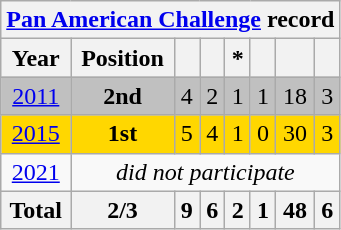<table class="wikitable" style="text-align: center;">
<tr>
<th colspan=8><a href='#'>Pan American Challenge</a> record</th>
</tr>
<tr>
<th>Year</th>
<th>Position</th>
<th></th>
<th></th>
<th>*</th>
<th></th>
<th></th>
<th></th>
</tr>
<tr bgcolor=silver>
<td> <a href='#'>2011</a></td>
<td><strong>2nd</strong></td>
<td>4</td>
<td>2</td>
<td>1</td>
<td>1</td>
<td>18</td>
<td>3</td>
</tr>
<tr bgcolor=gold>
<td> <a href='#'>2015</a></td>
<td><strong>1st</strong></td>
<td>5</td>
<td>4</td>
<td>1</td>
<td>0</td>
<td>30</td>
<td>3</td>
</tr>
<tr>
<td> <a href='#'>2021</a></td>
<td colspan=7><em>did not participate</em></td>
</tr>
<tr>
<th>Total</th>
<th>2/3</th>
<th>9</th>
<th>6</th>
<th>2</th>
<th>1</th>
<th>48</th>
<th>6</th>
</tr>
</table>
